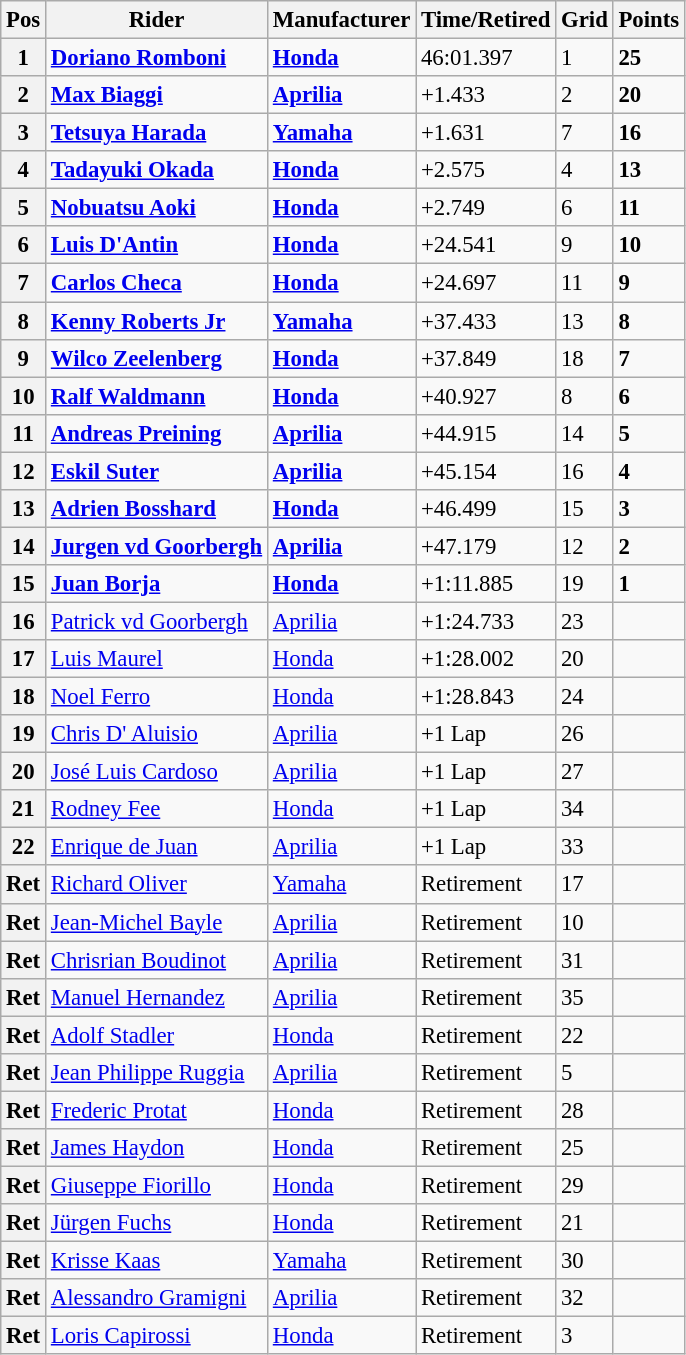<table class="wikitable" style="font-size: 95%;">
<tr>
<th>Pos</th>
<th>Rider</th>
<th>Manufacturer</th>
<th>Time/Retired</th>
<th>Grid</th>
<th>Points</th>
</tr>
<tr>
<th>1</th>
<td> <strong><a href='#'>Doriano Romboni</a></strong></td>
<td><strong><a href='#'>Honda</a></strong></td>
<td>46:01.397</td>
<td>1</td>
<td><strong>25</strong></td>
</tr>
<tr>
<th>2</th>
<td> <strong><a href='#'>Max Biaggi</a></strong></td>
<td><strong><a href='#'>Aprilia</a></strong></td>
<td>+1.433</td>
<td>2</td>
<td><strong>20</strong></td>
</tr>
<tr>
<th>3</th>
<td> <strong><a href='#'>Tetsuya Harada</a></strong></td>
<td><strong><a href='#'>Yamaha</a></strong></td>
<td>+1.631</td>
<td>7</td>
<td><strong>16</strong></td>
</tr>
<tr>
<th>4</th>
<td> <strong><a href='#'>Tadayuki Okada</a></strong></td>
<td><strong><a href='#'>Honda</a></strong></td>
<td>+2.575</td>
<td>4</td>
<td><strong>13</strong></td>
</tr>
<tr>
<th>5</th>
<td> <strong><a href='#'>Nobuatsu Aoki</a></strong></td>
<td><strong><a href='#'>Honda</a></strong></td>
<td>+2.749</td>
<td>6</td>
<td><strong>11</strong></td>
</tr>
<tr>
<th>6</th>
<td> <strong><a href='#'>Luis D'Antin</a></strong></td>
<td><strong><a href='#'>Honda</a></strong></td>
<td>+24.541</td>
<td>9</td>
<td><strong>10</strong></td>
</tr>
<tr>
<th>7</th>
<td> <strong><a href='#'>Carlos Checa</a></strong></td>
<td><strong><a href='#'>Honda</a></strong></td>
<td>+24.697</td>
<td>11</td>
<td><strong>9</strong></td>
</tr>
<tr>
<th>8</th>
<td> <strong><a href='#'>Kenny Roberts Jr</a></strong></td>
<td><strong><a href='#'>Yamaha</a></strong></td>
<td>+37.433</td>
<td>13</td>
<td><strong>8</strong></td>
</tr>
<tr>
<th>9</th>
<td> <strong><a href='#'>Wilco Zeelenberg</a></strong></td>
<td><strong><a href='#'>Honda</a></strong></td>
<td>+37.849</td>
<td>18</td>
<td><strong>7</strong></td>
</tr>
<tr>
<th>10</th>
<td> <strong><a href='#'>Ralf Waldmann</a></strong></td>
<td><strong><a href='#'>Honda</a></strong></td>
<td>+40.927</td>
<td>8</td>
<td><strong>6</strong></td>
</tr>
<tr>
<th>11</th>
<td> <strong><a href='#'>Andreas Preining</a></strong></td>
<td><strong><a href='#'>Aprilia</a></strong></td>
<td>+44.915</td>
<td>14</td>
<td><strong>5</strong></td>
</tr>
<tr>
<th>12</th>
<td> <strong><a href='#'>Eskil Suter</a></strong></td>
<td><strong><a href='#'>Aprilia</a></strong></td>
<td>+45.154</td>
<td>16</td>
<td><strong>4</strong></td>
</tr>
<tr>
<th>13</th>
<td> <strong><a href='#'>Adrien Bosshard</a></strong></td>
<td><strong><a href='#'>Honda</a></strong></td>
<td>+46.499</td>
<td>15</td>
<td><strong>3</strong></td>
</tr>
<tr>
<th>14</th>
<td> <strong><a href='#'>Jurgen vd Goorbergh</a></strong></td>
<td><strong><a href='#'>Aprilia</a></strong></td>
<td>+47.179</td>
<td>12</td>
<td><strong>2</strong></td>
</tr>
<tr>
<th>15</th>
<td> <strong><a href='#'>Juan Borja</a></strong></td>
<td><strong><a href='#'>Honda</a></strong></td>
<td>+1:11.885</td>
<td>19</td>
<td><strong>1</strong></td>
</tr>
<tr>
<th>16</th>
<td> <a href='#'>Patrick vd Goorbergh</a></td>
<td><a href='#'>Aprilia</a></td>
<td>+1:24.733</td>
<td>23</td>
<td></td>
</tr>
<tr>
<th>17</th>
<td> <a href='#'>Luis Maurel</a></td>
<td><a href='#'>Honda</a></td>
<td>+1:28.002</td>
<td>20</td>
<td></td>
</tr>
<tr>
<th>18</th>
<td> <a href='#'>Noel Ferro</a></td>
<td><a href='#'>Honda</a></td>
<td>+1:28.843</td>
<td>24</td>
<td></td>
</tr>
<tr>
<th>19</th>
<td> <a href='#'>Chris D' Aluisio</a></td>
<td><a href='#'>Aprilia</a></td>
<td>+1 Lap</td>
<td>26</td>
<td></td>
</tr>
<tr>
<th>20</th>
<td> <a href='#'>José Luis Cardoso</a></td>
<td><a href='#'>Aprilia</a></td>
<td>+1 Lap</td>
<td>27</td>
<td></td>
</tr>
<tr>
<th>21</th>
<td> <a href='#'>Rodney Fee</a></td>
<td><a href='#'>Honda</a></td>
<td>+1 Lap</td>
<td>34</td>
<td></td>
</tr>
<tr>
<th>22</th>
<td> <a href='#'>Enrique de Juan</a></td>
<td><a href='#'>Aprilia</a></td>
<td>+1 Lap</td>
<td>33</td>
<td></td>
</tr>
<tr>
<th>Ret</th>
<td> <a href='#'>Richard Oliver</a></td>
<td><a href='#'>Yamaha</a></td>
<td>Retirement</td>
<td>17</td>
<td></td>
</tr>
<tr>
<th>Ret</th>
<td> <a href='#'>Jean-Michel Bayle</a></td>
<td><a href='#'>Aprilia</a></td>
<td>Retirement</td>
<td>10</td>
<td></td>
</tr>
<tr>
<th>Ret</th>
<td> <a href='#'>Chrisrian Boudinot</a></td>
<td><a href='#'>Aprilia</a></td>
<td>Retirement</td>
<td>31</td>
<td></td>
</tr>
<tr>
<th>Ret</th>
<td> <a href='#'>Manuel Hernandez</a></td>
<td><a href='#'>Aprilia</a></td>
<td>Retirement</td>
<td>35</td>
<td></td>
</tr>
<tr>
<th>Ret</th>
<td> <a href='#'>Adolf Stadler</a></td>
<td><a href='#'>Honda</a></td>
<td>Retirement</td>
<td>22</td>
<td></td>
</tr>
<tr>
<th>Ret</th>
<td> <a href='#'>Jean Philippe Ruggia</a></td>
<td><a href='#'>Aprilia</a></td>
<td>Retirement</td>
<td>5</td>
<td></td>
</tr>
<tr>
<th>Ret</th>
<td> <a href='#'>Frederic Protat</a></td>
<td><a href='#'>Honda</a></td>
<td>Retirement</td>
<td>28</td>
<td></td>
</tr>
<tr>
<th>Ret</th>
<td> <a href='#'>James Haydon</a></td>
<td><a href='#'>Honda</a></td>
<td>Retirement</td>
<td>25</td>
<td></td>
</tr>
<tr>
<th>Ret</th>
<td> <a href='#'>Giuseppe Fiorillo</a></td>
<td><a href='#'>Honda</a></td>
<td>Retirement</td>
<td>29</td>
<td></td>
</tr>
<tr>
<th>Ret</th>
<td> <a href='#'>Jürgen Fuchs</a></td>
<td><a href='#'>Honda</a></td>
<td>Retirement</td>
<td>21</td>
<td></td>
</tr>
<tr>
<th>Ret</th>
<td> <a href='#'>Krisse Kaas</a></td>
<td><a href='#'>Yamaha</a></td>
<td>Retirement</td>
<td>30</td>
<td></td>
</tr>
<tr>
<th>Ret</th>
<td> <a href='#'>Alessandro Gramigni</a></td>
<td><a href='#'>Aprilia</a></td>
<td>Retirement</td>
<td>32</td>
<td></td>
</tr>
<tr>
<th>Ret</th>
<td> <a href='#'>Loris Capirossi</a></td>
<td><a href='#'>Honda</a></td>
<td>Retirement</td>
<td>3</td>
<td></td>
</tr>
</table>
